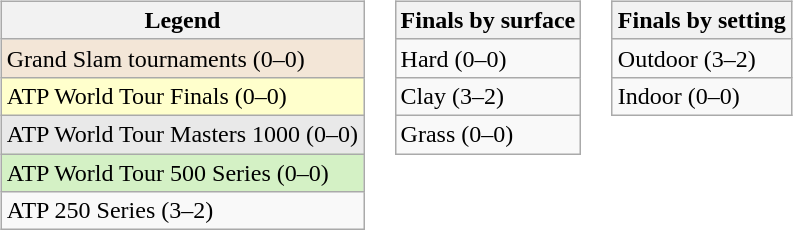<table>
<tr valign=top>
<td><br><table class=wikitable>
<tr>
<th>Legend</th>
</tr>
<tr style=background:#f3e6d7>
<td>Grand Slam tournaments (0–0)</td>
</tr>
<tr style=background:#ffffcc>
<td>ATP World Tour Finals (0–0)</td>
</tr>
<tr style=background:#e9e9e9>
<td>ATP World Tour Masters 1000 (0–0)</td>
</tr>
<tr style=background:#d4f1c5>
<td>ATP World Tour 500 Series (0–0)</td>
</tr>
<tr>
<td>ATP 250 Series (3–2)</td>
</tr>
</table>
</td>
<td><br><table class=wikitable>
<tr>
<th>Finals by surface</th>
</tr>
<tr>
<td>Hard (0–0)</td>
</tr>
<tr>
<td>Clay (3–2)</td>
</tr>
<tr>
<td>Grass (0–0)</td>
</tr>
</table>
</td>
<td><br><table class=wikitable>
<tr>
<th>Finals by setting</th>
</tr>
<tr>
<td>Outdoor (3–2)</td>
</tr>
<tr>
<td>Indoor (0–0)</td>
</tr>
</table>
</td>
</tr>
</table>
